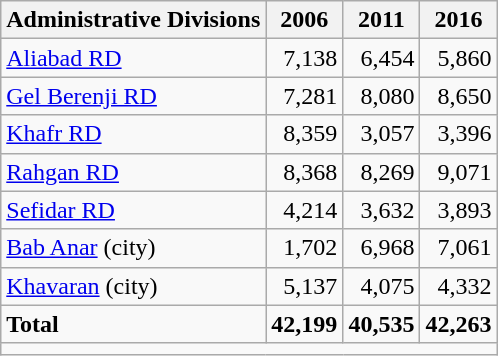<table class="wikitable">
<tr>
<th>Administrative Divisions</th>
<th>2006</th>
<th>2011</th>
<th>2016</th>
</tr>
<tr>
<td><a href='#'>Aliabad RD</a></td>
<td style="text-align: right;">7,138</td>
<td style="text-align: right;">6,454</td>
<td style="text-align: right;">5,860</td>
</tr>
<tr>
<td><a href='#'>Gel Berenji RD</a></td>
<td style="text-align: right;">7,281</td>
<td style="text-align: right;">8,080</td>
<td style="text-align: right;">8,650</td>
</tr>
<tr>
<td><a href='#'>Khafr RD</a></td>
<td style="text-align: right;">8,359</td>
<td style="text-align: right;">3,057</td>
<td style="text-align: right;">3,396</td>
</tr>
<tr>
<td><a href='#'>Rahgan RD</a></td>
<td style="text-align: right;">8,368</td>
<td style="text-align: right;">8,269</td>
<td style="text-align: right;">9,071</td>
</tr>
<tr>
<td><a href='#'>Sefidar RD</a></td>
<td style="text-align: right;">4,214</td>
<td style="text-align: right;">3,632</td>
<td style="text-align: right;">3,893</td>
</tr>
<tr>
<td><a href='#'>Bab Anar</a> (city)</td>
<td style="text-align: right;">1,702</td>
<td style="text-align: right;">6,968</td>
<td style="text-align: right;">7,061</td>
</tr>
<tr>
<td><a href='#'>Khavaran</a> (city)</td>
<td style="text-align: right;">5,137</td>
<td style="text-align: right;">4,075</td>
<td style="text-align: right;">4,332</td>
</tr>
<tr>
<td><strong>Total</strong></td>
<td style="text-align: right;"><strong>42,199</strong></td>
<td style="text-align: right;"><strong>40,535</strong></td>
<td style="text-align: right;"><strong>42,263</strong></td>
</tr>
<tr>
<td colspan=4></td>
</tr>
</table>
